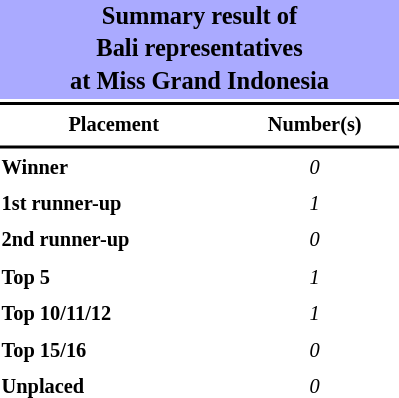<table style="width: 270px; font-size:85%; line-height:1.5em;">
<tr>
<th colspan="2" align="center" style="background:#AAF;"><big>Summary result of<br>Bali representatives<br>at Miss Grand Indonesia</big></th>
</tr>
<tr>
<td colspan="2" style="background:black"></td>
</tr>
<tr>
<th scope="col">Placement</th>
<th scope="col">Number(s)</th>
</tr>
<tr>
<td colspan="2" style="background:black"></td>
</tr>
<tr>
<td align="left"><strong>Winner</strong></td>
<td align="center"><em>0</em></td>
</tr>
<tr>
<td align="left"><strong>1st runner-up</strong></td>
<td align="center"><em>1</em></td>
</tr>
<tr>
<td align="left"><strong>2nd runner-up</strong></td>
<td align="center"><em>0</em></td>
</tr>
<tr>
<td align="left"><strong>Top 5</strong></td>
<td align="center"><em>1</em></td>
</tr>
<tr>
<td align="left"><strong>Top 10/11/12</strong></td>
<td align="center"><em>1</em></td>
</tr>
<tr>
<td align="left"><strong>Top 15/16</strong></td>
<td align="center"><em>0</em></td>
</tr>
<tr>
<td align="left"><strong>Unplaced</strong></td>
<td align="center"><em>0</em></td>
</tr>
</table>
